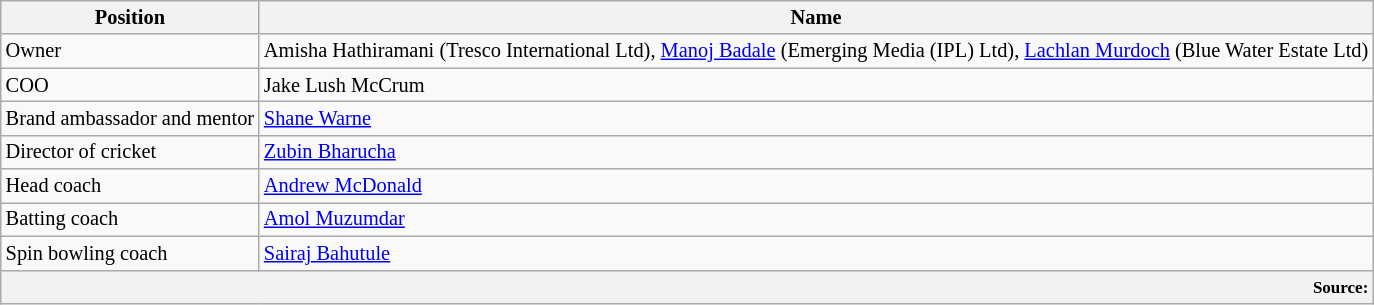<table class="wikitable"  style="font-size:85%;">
<tr>
<th>Position</th>
<th>Name</th>
</tr>
<tr>
<td>Owner</td>
<td>Amisha Hathiramani (Tresco International Ltd),  <a href='#'>Manoj Badale</a> (Emerging Media (IPL) Ltd),  <a href='#'>Lachlan Murdoch</a> (Blue Water Estate Ltd)</td>
</tr>
<tr>
<td>COO</td>
<td>Jake Lush McCrum</td>
</tr>
<tr>
<td>Brand ambassador and mentor</td>
<td><a href='#'>Shane Warne</a></td>
</tr>
<tr>
<td>Director of cricket</td>
<td><a href='#'>Zubin Bharucha</a></td>
</tr>
<tr>
<td>Head coach</td>
<td><a href='#'>Andrew McDonald</a></td>
</tr>
<tr>
<td>Batting coach</td>
<td><a href='#'>Amol Muzumdar</a></td>
</tr>
<tr>
<td>Spin bowling coach</td>
<td><a href='#'>Sairaj Bahutule</a></td>
</tr>
<tr>
<th colspan=2" style="text-align:right;"><small>Source:</small></th>
</tr>
</table>
